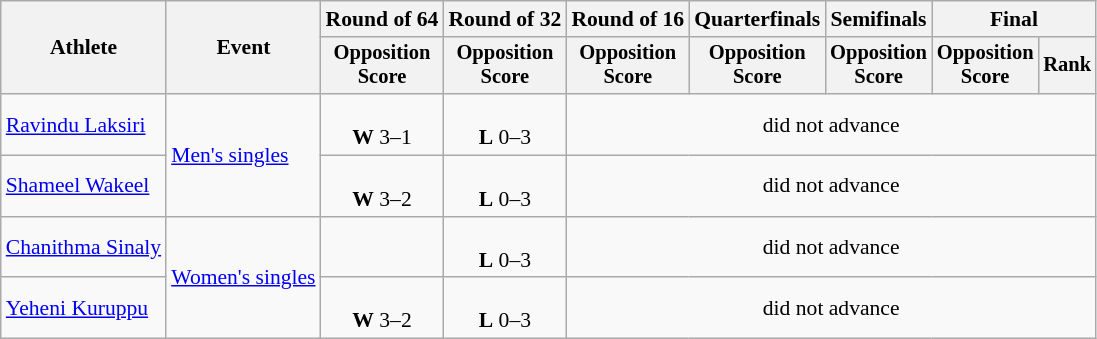<table class=wikitable style="font-size:90%">
<tr>
<th rowspan=2>Athlete</th>
<th rowspan=2>Event</th>
<th>Round of 64</th>
<th>Round of 32</th>
<th>Round of 16</th>
<th>Quarterfinals</th>
<th>Semifinals</th>
<th colspan=2>Final</th>
</tr>
<tr style="font-size:95%">
<th>Opposition<br>Score</th>
<th>Opposition<br>Score</th>
<th>Opposition<br>Score</th>
<th>Opposition<br>Score</th>
<th>Opposition<br>Score</th>
<th>Opposition<br>Score</th>
<th>Rank</th>
</tr>
<tr align=center>
<td align=left><a href='#'>Ravindu Laksiri</a></td>
<td align=left rowspan=2><a href='#'>Men's singles</a></td>
<td><br><strong>W</strong> 3–1</td>
<td><br><strong>L</strong> 0–3</td>
<td colspan=5>did not advance</td>
</tr>
<tr align=center>
<td align=left><a href='#'>Shameel Wakeel</a></td>
<td><br><strong>W</strong> 3–2</td>
<td><br><strong>L</strong> 0–3</td>
<td colspan=5>did not advance</td>
</tr>
<tr align=center>
<td align=left><a href='#'>Chanithma Sinaly</a></td>
<td align=left rowspan=2><a href='#'>Women's singles</a></td>
<td></td>
<td><br><strong>L</strong> 0–3</td>
<td colspan=5>did not advance</td>
</tr>
<tr align=center>
<td align=left><a href='#'>Yeheni Kuruppu</a></td>
<td><br><strong>W</strong> 3–2</td>
<td><br><strong>L</strong> 0–3</td>
<td colspan=5>did not advance</td>
</tr>
</table>
